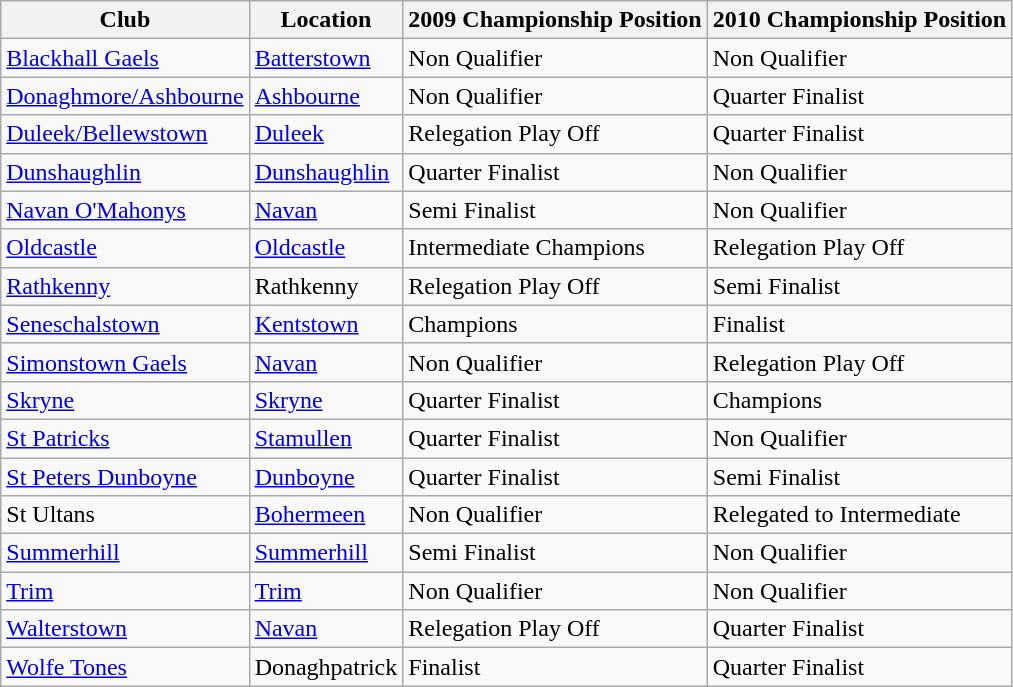<table class="wikitable sortable">
<tr>
<th>Club</th>
<th>Location</th>
<th>2009 Championship Position</th>
<th>2010 Championship Position</th>
</tr>
<tr>
<td><a href='#'>Blackhall Gaels</a></td>
<td><a href='#'>Batterstown</a></td>
<td>Non Qualifier</td>
<td>Non Qualifier</td>
</tr>
<tr>
<td><a href='#'>Donaghmore/Ashbourne</a></td>
<td><a href='#'>Ashbourne</a></td>
<td>Non Qualifier</td>
<td>Quarter Finalist</td>
</tr>
<tr>
<td><a href='#'>Duleek/Bellewstown</a></td>
<td><a href='#'>Duleek</a></td>
<td>Relegation Play Off</td>
<td>Quarter Finalist</td>
</tr>
<tr>
<td><a href='#'>Dunshaughlin</a></td>
<td><a href='#'>Dunshaughlin</a></td>
<td>Quarter Finalist</td>
<td>Non Qualifier</td>
</tr>
<tr>
<td><a href='#'>Navan O'Mahonys</a></td>
<td><a href='#'>Navan</a></td>
<td>Semi Finalist</td>
<td>Non Qualifier</td>
</tr>
<tr>
<td><a href='#'>Oldcastle</a></td>
<td><a href='#'>Oldcastle</a></td>
<td>Intermediate Champions</td>
<td>Relegation Play Off</td>
</tr>
<tr>
<td><a href='#'>Rathkenny</a></td>
<td>Rathkenny</td>
<td>Relegation Play Off</td>
<td>Semi Finalist</td>
</tr>
<tr>
<td><a href='#'>Seneschalstown</a></td>
<td><a href='#'>Kentstown</a></td>
<td>Champions</td>
<td>Finalist</td>
</tr>
<tr>
<td><a href='#'>Simonstown Gaels</a></td>
<td><a href='#'>Navan</a></td>
<td>Non Qualifier</td>
<td>Relegation Play Off</td>
</tr>
<tr>
<td><a href='#'>Skryne</a></td>
<td><a href='#'>Skryne</a></td>
<td>Quarter Finalist</td>
<td>Champions</td>
</tr>
<tr>
<td><a href='#'>St Patricks</a></td>
<td><a href='#'>Stamullen</a></td>
<td>Quarter Finalist</td>
<td>Non Qualifier</td>
</tr>
<tr>
<td><a href='#'>St Peters Dunboyne</a></td>
<td><a href='#'>Dunboyne</a></td>
<td>Quarter Finalist</td>
<td>Semi Finalist</td>
</tr>
<tr>
<td>St Ultans</td>
<td><a href='#'>Bohermeen</a></td>
<td>Non Qualifier</td>
<td>Relegated to Intermediate</td>
</tr>
<tr>
<td><a href='#'>Summerhill</a></td>
<td><a href='#'>Summerhill</a></td>
<td>Semi Finalist</td>
<td>Non Qualifier</td>
</tr>
<tr>
<td><a href='#'>Trim</a></td>
<td><a href='#'>Trim</a></td>
<td>Non Qualifier</td>
<td>Non Qualifier</td>
</tr>
<tr>
<td><a href='#'>Walterstown</a></td>
<td><a href='#'>Navan</a></td>
<td>Relegation Play Off</td>
<td>Quarter Finalist</td>
</tr>
<tr>
<td><a href='#'>Wolfe Tones</a></td>
<td>Donaghpatrick</td>
<td>Finalist</td>
<td>Quarter Finalist</td>
</tr>
</table>
